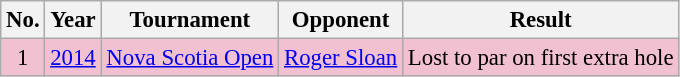<table class="wikitable" style="font-size:95%;">
<tr>
<th>No.</th>
<th>Year</th>
<th>Tournament</th>
<th>Opponent</th>
<th>Result</th>
</tr>
<tr style="background:#F2C1D1;">
<td align=center>1</td>
<td><a href='#'>2014</a></td>
<td><a href='#'>Nova Scotia Open</a></td>
<td> <a href='#'>Roger Sloan</a></td>
<td>Lost to par on first extra hole</td>
</tr>
</table>
